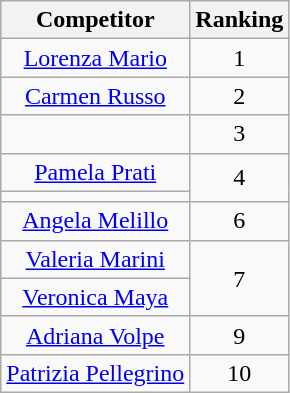<table class="wikitable" style="text-align:center">
<tr>
<th>Competitor</th>
<th>Ranking</th>
</tr>
<tr>
<td><a href='#'>Lorenza Mario</a></td>
<td>1</td>
</tr>
<tr>
<td><a href='#'>Carmen Russo</a></td>
<td>2</td>
</tr>
<tr>
<td></td>
<td>3</td>
</tr>
<tr>
<td><a href='#'>Pamela Prati</a></td>
<td rowspan="2">4</td>
</tr>
<tr>
<td></td>
</tr>
<tr>
<td><a href='#'>Angela Melillo</a></td>
<td>6</td>
</tr>
<tr>
<td><a href='#'>Valeria Marini</a></td>
<td rowspan="2">7</td>
</tr>
<tr>
<td><a href='#'>Veronica Maya</a></td>
</tr>
<tr>
<td><a href='#'>Adriana Volpe</a></td>
<td>9</td>
</tr>
<tr>
<td><a href='#'>Patrizia Pellegrino</a></td>
<td>10</td>
</tr>
</table>
